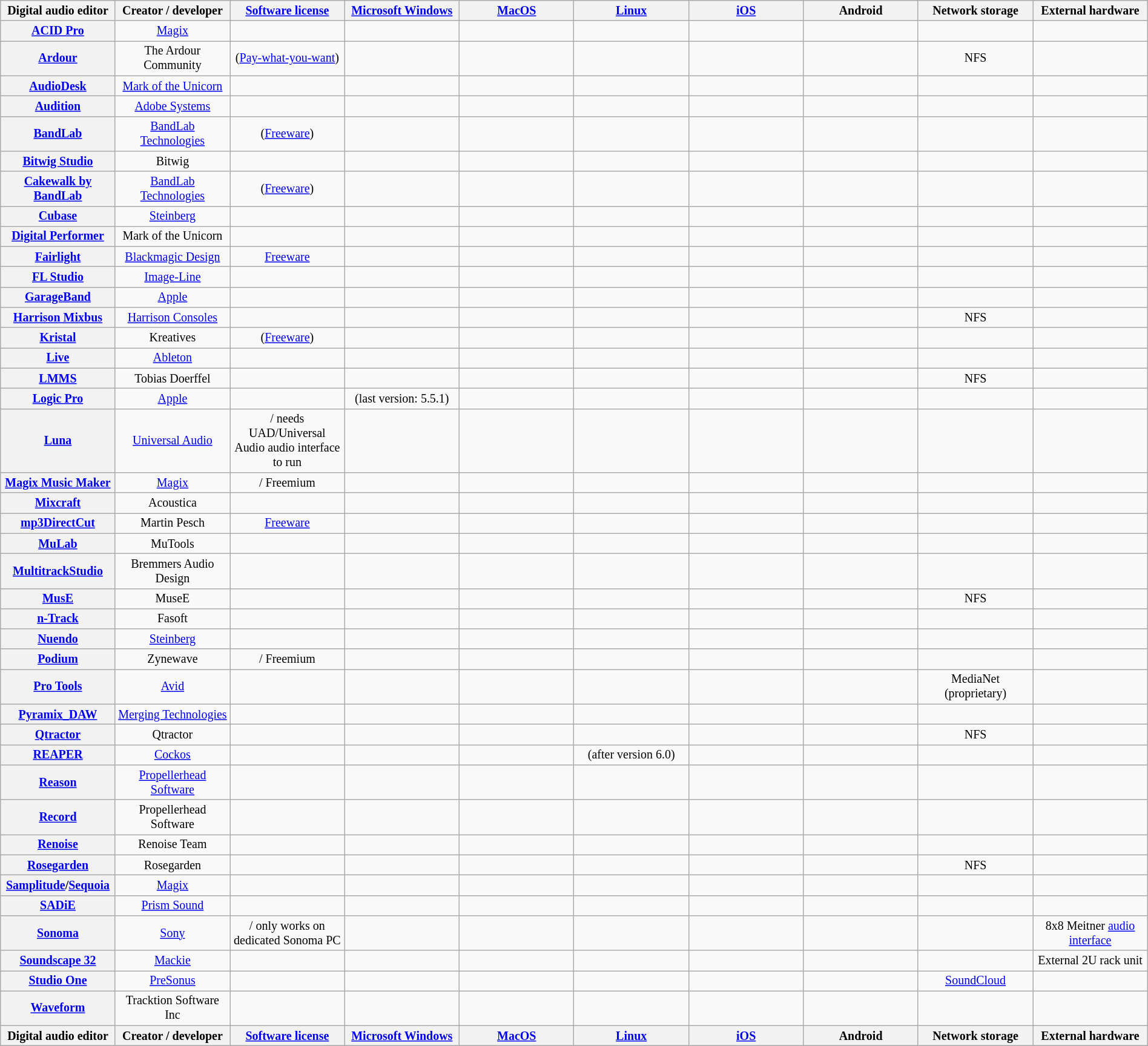<table class="wikitable sortable" style="width: 100%; text-align: center; font-size: smaller; table-layout: fixed;">
<tr>
<th>Digital audio editor</th>
<th>Creator / developer</th>
<th><a href='#'>Software license</a></th>
<th><a href='#'>Microsoft Windows</a></th>
<th><a href='#'>MacOS</a></th>
<th><a href='#'>Linux</a></th>
<th><a href='#'>iOS</a></th>
<th>Android</th>
<th>Network storage</th>
<th>External hardware</th>
</tr>
<tr>
<th><a href='#'>ACID Pro</a></th>
<td><a href='#'>Magix</a></td>
<td></td>
<td></td>
<td></td>
<td></td>
<td></td>
<td></td>
<td></td>
<td></td>
</tr>
<tr>
<th><a href='#'>Ardour</a></th>
<td>The Ardour Community</td>
<td> (<a href='#'>Pay-what-you-want</a>)</td>
<td></td>
<td></td>
<td></td>
<td></td>
<td></td>
<td>NFS</td>
<td></td>
</tr>
<tr>
<th><a href='#'>AudioDesk</a></th>
<td><a href='#'>Mark of the Unicorn</a></td>
<td></td>
<td></td>
<td></td>
<td></td>
<td></td>
<td></td>
<td></td>
<td></td>
</tr>
<tr>
<th><a href='#'>Audition</a></th>
<td><a href='#'>Adobe Systems</a></td>
<td></td>
<td></td>
<td></td>
<td></td>
<td></td>
<td></td>
<td></td>
</tr>
<tr>
<th><a href='#'>BandLab</a></th>
<td><a href='#'>BandLab Technologies</a></td>
<td> (<a href='#'>Freeware</a>)</td>
<td></td>
<td></td>
<td></td>
<td></td>
<td></td>
<td></td>
<td></td>
</tr>
<tr>
<th><a href='#'>Bitwig Studio</a></th>
<td>Bitwig</td>
<td></td>
<td></td>
<td></td>
<td></td>
<td></td>
<td></td>
<td></td>
<td></td>
</tr>
<tr>
<th><a href='#'>Cakewalk by BandLab</a></th>
<td><a href='#'>BandLab Technologies</a></td>
<td> (<a href='#'>Freeware</a>)</td>
<td></td>
<td></td>
<td></td>
<td></td>
<td></td>
<td></td>
<td></td>
</tr>
<tr>
<th><a href='#'>Cubase</a></th>
<td><a href='#'>Steinberg</a></td>
<td></td>
<td></td>
<td></td>
<td></td>
<td></td>
<td></td>
<td></td>
<td></td>
</tr>
<tr>
<th><a href='#'>Digital Performer</a></th>
<td>Mark of the Unicorn</td>
<td></td>
<td></td>
<td></td>
<td></td>
<td></td>
<td></td>
<td></td>
<td></td>
</tr>
<tr>
<th><a href='#'>Fairlight</a></th>
<td><a href='#'>Blackmagic Design</a></td>
<td> <a href='#'>Freeware</a></td>
<td></td>
<td></td>
<td></td>
<td></td>
<td></td>
<td></td>
<td></td>
</tr>
<tr>
<th><a href='#'>FL Studio</a></th>
<td><a href='#'>Image-Line</a></td>
<td></td>
<td></td>
<td></td>
<td></td>
<td></td>
<td></td>
<td></td>
<td></td>
</tr>
<tr>
<th><a href='#'>GarageBand</a></th>
<td><a href='#'>Apple</a></td>
<td></td>
<td></td>
<td></td>
<td></td>
<td></td>
<td></td>
<td></td>
<td></td>
</tr>
<tr>
<th><a href='#'>Harrison Mixbus</a></th>
<td><a href='#'>Harrison Consoles</a></td>
<td></td>
<td></td>
<td></td>
<td></td>
<td></td>
<td></td>
<td>NFS</td>
<td></td>
</tr>
<tr>
<th><a href='#'>Kristal</a></th>
<td>Kreatives</td>
<td> (<a href='#'>Freeware</a>)</td>
<td></td>
<td></td>
<td></td>
<td></td>
<td></td>
<td></td>
<td></td>
</tr>
<tr>
<th><a href='#'>Live</a></th>
<td><a href='#'>Ableton</a></td>
<td></td>
<td></td>
<td></td>
<td></td>
<td></td>
<td></td>
<td></td>
<td></td>
</tr>
<tr>
<th><a href='#'>LMMS</a></th>
<td>Tobias Doerffel</td>
<td></td>
<td></td>
<td></td>
<td></td>
<td></td>
<td></td>
<td>NFS</td>
<td></td>
</tr>
<tr>
<th><a href='#'>Logic Pro</a></th>
<td><a href='#'>Apple</a></td>
<td></td>
<td> (last version: 5.5.1)</td>
<td></td>
<td></td>
<td></td>
<td></td>
<td></td>
<td></td>
</tr>
<tr>
<th><a href='#'>Luna</a></th>
<td><a href='#'>Universal Audio</a></td>
<td> / needs UAD/Universal Audio audio interface to run</td>
<td></td>
<td></td>
<td></td>
<td></td>
<td></td>
<td></td>
<td></td>
</tr>
<tr>
<th><a href='#'>Magix Music Maker</a></th>
<td><a href='#'>Magix</a></td>
<td> / Freemium</td>
<td></td>
<td></td>
<td></td>
<td></td>
<td></td>
<td></td>
<td></td>
</tr>
<tr>
<th><a href='#'>Mixcraft</a></th>
<td>Acoustica</td>
<td></td>
<td></td>
<td></td>
<td></td>
<td></td>
<td></td>
<td></td>
<td></td>
</tr>
<tr>
<th><a href='#'>mp3DirectCut</a></th>
<td>Martin Pesch</td>
<td> <a href='#'>Freeware</a></td>
<td></td>
<td></td>
<td></td>
<td></td>
<td></td>
<td></td>
<td></td>
</tr>
<tr>
<th><a href='#'>MuLab</a></th>
<td>MuTools</td>
<td></td>
<td></td>
<td></td>
<td></td>
<td></td>
<td></td>
<td></td>
<td></td>
</tr>
<tr>
<th><a href='#'>MultitrackStudio</a></th>
<td>Bremmers Audio Design</td>
<td></td>
<td></td>
<td></td>
<td></td>
<td></td>
<td></td>
<td></td>
<td></td>
</tr>
<tr>
<th><a href='#'>MusE</a></th>
<td>MuseE</td>
<td></td>
<td></td>
<td></td>
<td></td>
<td></td>
<td></td>
<td>NFS</td>
<td></td>
</tr>
<tr>
<th><a href='#'>n-Track</a></th>
<td>Fasoft</td>
<td></td>
<td></td>
<td></td>
<td></td>
<td></td>
<td></td>
<td></td>
<td></td>
</tr>
<tr>
<th><a href='#'>Nuendo</a></th>
<td><a href='#'>Steinberg</a></td>
<td></td>
<td></td>
<td></td>
<td></td>
<td></td>
<td></td>
<td></td>
<td></td>
</tr>
<tr>
<th><a href='#'>Podium</a></th>
<td>Zynewave</td>
<td> / Freemium</td>
<td></td>
<td></td>
<td></td>
<td></td>
<td></td>
<td></td>
<td></td>
</tr>
<tr>
<th><a href='#'>Pro Tools</a></th>
<td><a href='#'>Avid</a></td>
<td></td>
<td></td>
<td></td>
<td></td>
<td></td>
<td></td>
<td>MediaNet (proprietary)</td>
<td></td>
</tr>
<tr>
<th><a href='#'>Pyramix_DAW</a></th>
<td><a href='#'>Merging Technologies</a></td>
<td></td>
<td></td>
<td></td>
<td></td>
<td></td>
<td></td>
<td></td>
<td></td>
</tr>
<tr>
<th><a href='#'>Qtractor</a></th>
<td>Qtractor</td>
<td></td>
<td></td>
<td></td>
<td></td>
<td></td>
<td></td>
<td>NFS</td>
<td></td>
</tr>
<tr>
<th><a href='#'>REAPER</a></th>
<td><a href='#'>Cockos</a></td>
<td></td>
<td></td>
<td></td>
<td> (after version 6.0)</td>
<td></td>
<td></td>
<td></td>
<td></td>
</tr>
<tr>
<th><a href='#'>Reason</a></th>
<td><a href='#'>Propellerhead Software</a></td>
<td></td>
<td></td>
<td></td>
<td></td>
<td></td>
<td></td>
<td></td>
<td></td>
</tr>
<tr>
<th><a href='#'>Record</a></th>
<td>Propellerhead Software</td>
<td></td>
<td></td>
<td></td>
<td></td>
<td></td>
<td></td>
<td></td>
<td></td>
</tr>
<tr>
<th><a href='#'>Renoise</a></th>
<td>Renoise Team</td>
<td></td>
<td></td>
<td></td>
<td></td>
<td></td>
<td></td>
<td></td>
<td></td>
</tr>
<tr>
<th><a href='#'>Rosegarden</a></th>
<td>Rosegarden</td>
<td></td>
<td></td>
<td></td>
<td></td>
<td></td>
<td></td>
<td>NFS</td>
<td></td>
</tr>
<tr>
<th><a href='#'>Samplitude</a>/<a href='#'>Sequoia</a></th>
<td><a href='#'>Magix</a></td>
<td></td>
<td></td>
<td></td>
<td></td>
<td></td>
<td></td>
<td></td>
<td></td>
</tr>
<tr>
<th><a href='#'>SADiE</a></th>
<td><a href='#'>Prism Sound</a></td>
<td></td>
<td></td>
<td></td>
<td></td>
<td></td>
<td></td>
<td></td>
<td></td>
</tr>
<tr>
<th><a href='#'>Sonoma</a></th>
<td><a href='#'>Sony</a></td>
<td> / only works on dedicated Sonoma PC</td>
<td></td>
<td></td>
<td></td>
<td></td>
<td></td>
<td></td>
<td>8x8 Meitner <a href='#'>audio interface</a></td>
</tr>
<tr>
<th><a href='#'>Soundscape 32</a></th>
<td><a href='#'>Mackie</a></td>
<td></td>
<td></td>
<td></td>
<td></td>
<td></td>
<td></td>
<td></td>
<td>External 2U rack unit</td>
</tr>
<tr>
<th><a href='#'>Studio One</a></th>
<td><a href='#'>PreSonus</a></td>
<td></td>
<td></td>
<td></td>
<td></td>
<td></td>
<td></td>
<td><a href='#'>SoundCloud</a></td>
<td></td>
</tr>
<tr>
<th><a href='#'>Waveform</a></th>
<td>Tracktion Software Inc</td>
<td></td>
<td></td>
<td></td>
<td></td>
<td></td>
<td></td>
<td></td>
<td></td>
</tr>
<tr>
<th>Digital audio editor</th>
<th>Creator / developer</th>
<th><a href='#'>Software license</a></th>
<th><a href='#'>Microsoft Windows</a></th>
<th><a href='#'>MacOS</a></th>
<th><a href='#'>Linux</a></th>
<th><a href='#'>iOS</a></th>
<th>Android</th>
<th>Network storage</th>
<th>External hardware</th>
</tr>
</table>
